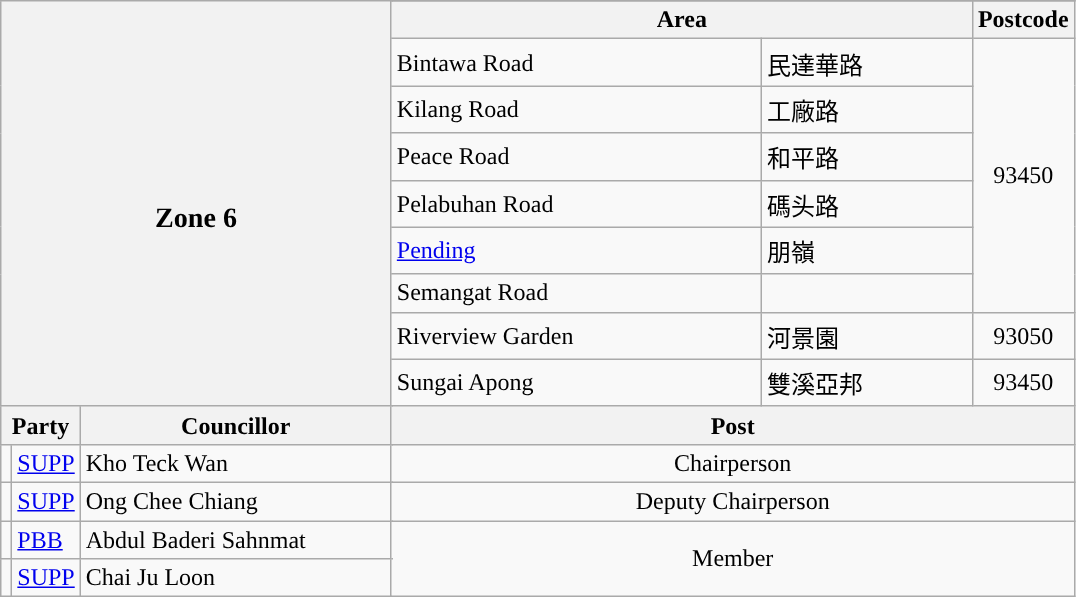<table class="wikitable">
<tr>
<th width="220" colspan="4" rowspan="10"><br><h3>Zone 6</h3></th>
</tr>
<tr>
<th ! align=center width="380" colspan="2">Area</th>
<th align=center><strong>Postcode</strong></th>
</tr>
<tr>
<td>Bintawa Road</td>
<td>民達華路</td>
<td align=center rowspan="6">93450</td>
</tr>
<tr>
<td>Kilang Road</td>
<td>工廠路</td>
</tr>
<tr>
<td>Peace Road</td>
<td>和平路</td>
</tr>
<tr>
<td>Pelabuhan Road</td>
<td>碼头路</td>
</tr>
<tr>
<td><a href='#'>Pending</a></td>
<td>朋嶺</td>
</tr>
<tr>
<td>Semangat Road</td>
<td></td>
</tr>
<tr>
<td>Riverview Garden</td>
<td>河景園</td>
<td align=center>93050</td>
</tr>
<tr>
<td>Sungai Apong</td>
<td>雙溪亞邦</td>
<td align=center>93450</td>
</tr>
<tr>
<th colspan="2">Party</th>
<th width="200" colspan="2">Councillor</th>
<th colspan="3">Post</th>
</tr>
<tr>
<td></td>
<td><a href='#'>SUPP</a></td>
<td colspan="2">Kho Teck Wan</td>
<td align=center colspan="3">Chairperson</td>
</tr>
<tr>
<td></td>
<td><a href='#'>SUPP</a></td>
<td colspan="2">Ong Chee Chiang</td>
<td align=center colspan="3">Deputy Chairperson</td>
</tr>
<tr>
<td></td>
<td><a href='#'>PBB</a></td>
<td colspan="2">Abdul Baderi Sahnmat</td>
<td align=center colspan="3" rowspan="2">Member</td>
</tr>
<tr>
<td></td>
<td><a href='#'>SUPP</a></td>
<td colspan="2">Chai Ju Loon</td>
</tr>
</table>
